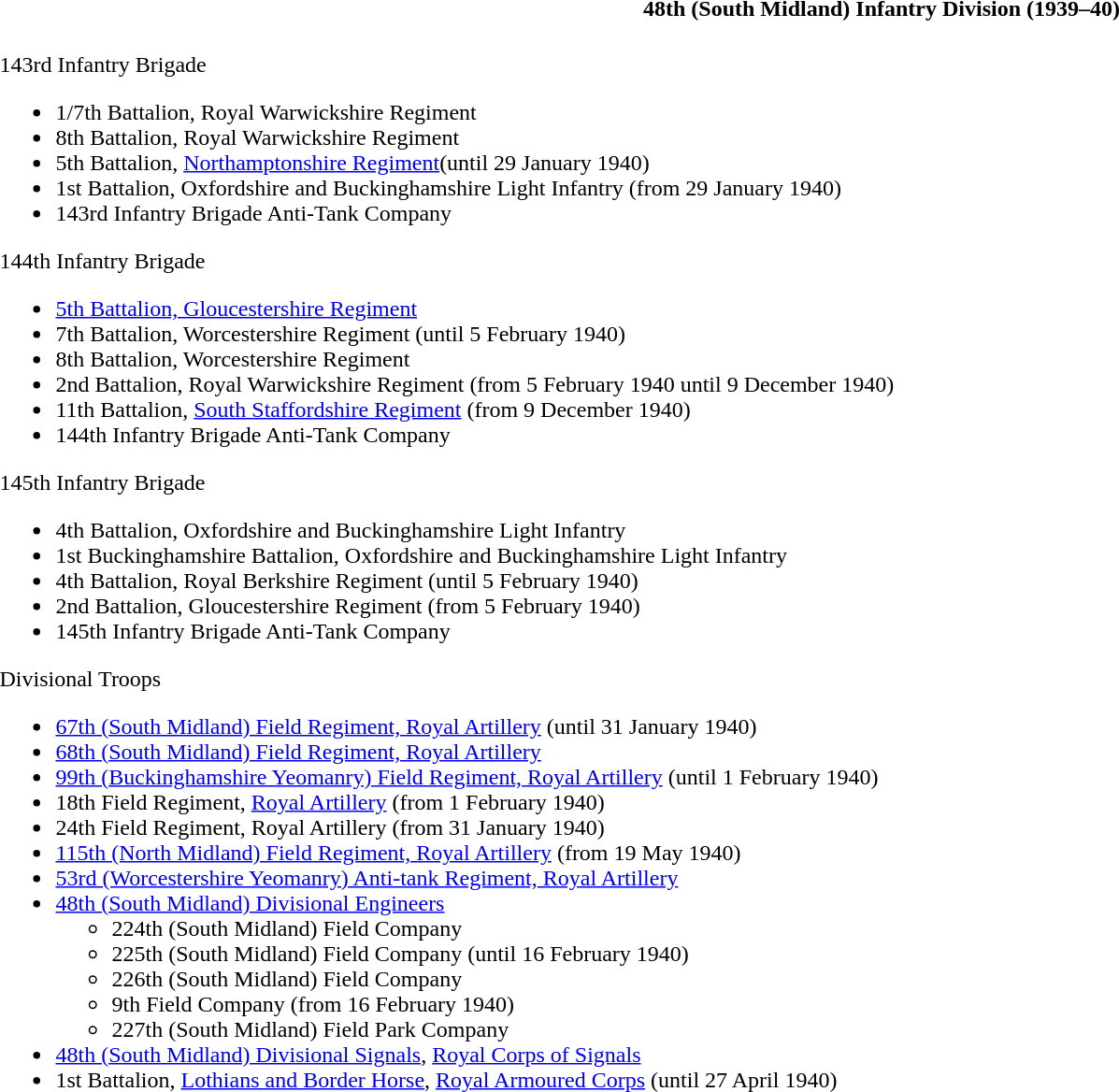<table class="toccolours collapsible collapsed" style="width:100%; background:transparent;">
<tr>
<th colspan=>48th (South Midland) Infantry Division (1939–40)</th>
</tr>
<tr>
<td colspan="2"><br>143rd Infantry Brigade
<ul><li>1/7th Battalion, Royal Warwickshire Regiment</li><li>8th Battalion, Royal Warwickshire Regiment</li><li>5th Battalion, <a href='#'>Northamptonshire Regiment</a>(until 29 January 1940)</li><li>1st Battalion, Oxfordshire and Buckinghamshire Light Infantry (from 29 January 1940)</li><li>143rd Infantry Brigade Anti-Tank Company</li></ul>144th Infantry Brigade
<ul><li><a href='#'>5th Battalion, Gloucestershire Regiment</a></li><li>7th Battalion, Worcestershire Regiment (until 5 February 1940)</li><li>8th Battalion, Worcestershire Regiment</li><li>2nd Battalion, Royal Warwickshire Regiment (from 5 February 1940 until 9 December 1940)</li><li>11th Battalion, <a href='#'>South Staffordshire Regiment</a> (from 9 December 1940)</li><li>144th Infantry Brigade Anti-Tank Company</li></ul>145th Infantry Brigade 
<ul><li>4th Battalion, Oxfordshire and Buckinghamshire Light Infantry</li><li>1st Buckinghamshire Battalion, Oxfordshire and Buckinghamshire Light Infantry</li><li>4th Battalion, Royal Berkshire Regiment (until 5 February 1940)</li><li>2nd Battalion, Gloucestershire Regiment (from 5 February 1940)</li><li>145th Infantry Brigade Anti-Tank Company</li></ul>Divisional Troops<ul><li><a href='#'>67th (South Midland) Field Regiment, Royal Artillery</a> (until 31 January 1940)</li><li><a href='#'>68th (South Midland) Field Regiment, Royal Artillery</a> </li><li><a href='#'>99th (Buckinghamshire Yeomanry) Field Regiment, Royal Artillery</a> (until 1 February 1940)</li><li>18th Field Regiment, <a href='#'>Royal Artillery</a> (from 1 February 1940)</li><li>24th Field Regiment, Royal Artillery (from 31 January 1940)</li><li><a href='#'>115th (North Midland) Field Regiment, Royal Artillery</a> (from 19 May 1940)</li><li><a href='#'>53rd (Worcestershire Yeomanry) Anti-tank Regiment, Royal Artillery</a></li><li><a href='#'>48th (South Midland) Divisional Engineers</a><ul><li>224th (South Midland) Field Company</li><li>225th (South Midland) Field Company (until 16 February 1940)</li><li>226th (South Midland) Field Company</li><li>9th Field Company (from 16 February 1940) </li><li>227th (South Midland) Field Park Company</li></ul></li><li><a href='#'>48th (South Midland) Divisional Signals</a>, <a href='#'>Royal Corps of Signals</a></li><li>1st Battalion, <a href='#'>Lothians and Border Horse</a>, <a href='#'>Royal Armoured Corps</a> (until 27 April 1940)</li></ul></td>
</tr>
</table>
